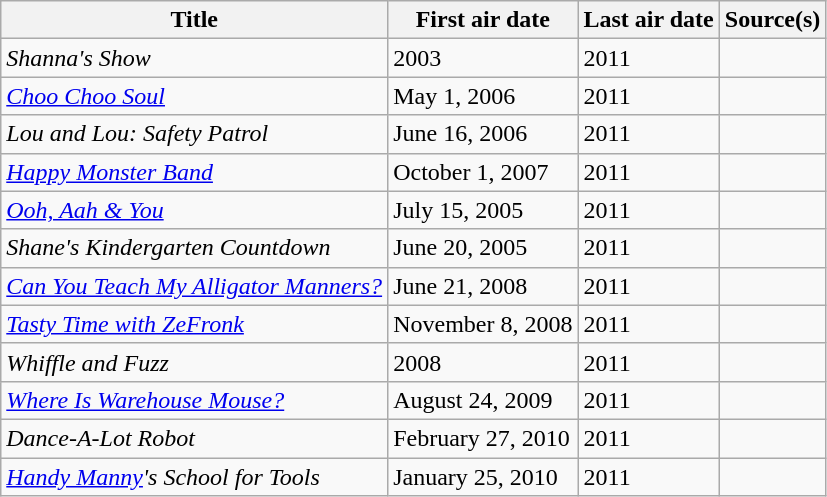<table class="wikitable sortable">
<tr>
<th>Title</th>
<th>First air date</th>
<th>Last air date</th>
<th>Source(s)</th>
</tr>
<tr>
<td><em>Shanna's Show</em></td>
<td>2003</td>
<td>2011</td>
<td></td>
</tr>
<tr>
<td><em><a href='#'>Choo Choo Soul</a></em></td>
<td>May 1, 2006</td>
<td>2011</td>
<td></td>
</tr>
<tr>
<td><em>Lou and Lou: Safety Patrol</em></td>
<td>June 16, 2006</td>
<td>2011</td>
<td></td>
</tr>
<tr>
<td><em><a href='#'>Happy Monster Band</a></em></td>
<td>October 1, 2007</td>
<td>2011</td>
<td></td>
</tr>
<tr>
<td><em><a href='#'>Ooh, Aah & You</a></em></td>
<td>July 15, 2005</td>
<td>2011</td>
<td></td>
</tr>
<tr>
<td><em>Shane's Kindergarten Countdown</em></td>
<td>June 20, 2005</td>
<td>2011</td>
<td></td>
</tr>
<tr>
<td><em><a href='#'>Can You Teach My Alligator Manners?</a></em></td>
<td>June 21, 2008</td>
<td>2011</td>
<td></td>
</tr>
<tr>
<td><em><a href='#'>Tasty Time with ZeFronk</a></em></td>
<td>November 8, 2008</td>
<td>2011</td>
<td></td>
</tr>
<tr>
<td><em>Whiffle and Fuzz</em></td>
<td>2008</td>
<td>2011</td>
<td></td>
</tr>
<tr>
<td><em><a href='#'>Where Is Warehouse Mouse?</a></em></td>
<td>August 24, 2009</td>
<td>2011</td>
<td></td>
</tr>
<tr>
<td><em>Dance-A-Lot Robot</em></td>
<td>February 27, 2010</td>
<td>2011</td>
<td></td>
</tr>
<tr>
<td><em><a href='#'>Handy Manny</a>'s School for Tools</em></td>
<td>January 25, 2010</td>
<td>2011</td>
<td></td>
</tr>
</table>
